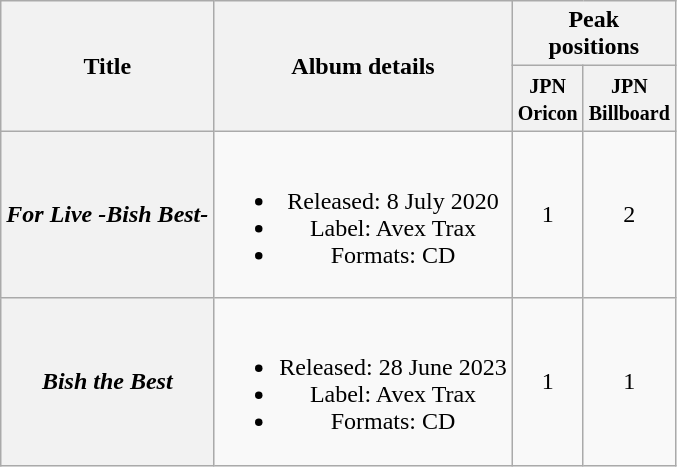<table class="wikitable plainrowheaders" style="text-align:center;">
<tr>
<th scope="col" rowspan="2">Title</th>
<th scope="col" rowspan="2">Album details</th>
<th scope="col" colspan="2">Peak<br> positions</th>
</tr>
<tr>
<th scope="col" colspan="1"><small>JPN<br>Oricon</small><br></th>
<th scope="col" colspan="1"><small>JPN<br>Billboard</small><br></th>
</tr>
<tr>
<th scope="row"><em>For Live -Bish Best-</em></th>
<td><br><ul><li>Released: 8 July 2020</li><li>Label: Avex Trax</li><li>Formats: CD</li></ul></td>
<td>1</td>
<td>2</td>
</tr>
<tr>
<th scope="row"><em>Bish the Best</em></th>
<td><br><ul><li>Released: 28 June 2023</li><li>Label: Avex Trax</li><li>Formats: CD</li></ul></td>
<td>1</td>
<td>1</td>
</tr>
</table>
